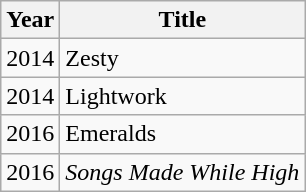<table class="wikitable sortable">
<tr>
<th>Year</th>
<th>Title</th>
</tr>
<tr>
<td>2014</td>
<td>Zesty</td>
</tr>
<tr>
<td>2014</td>
<td>Lightwork</td>
</tr>
<tr>
<td>2016</td>
<td>Emeralds</td>
</tr>
<tr>
<td>2016</td>
<td><em>Songs Made While High</em></td>
</tr>
</table>
